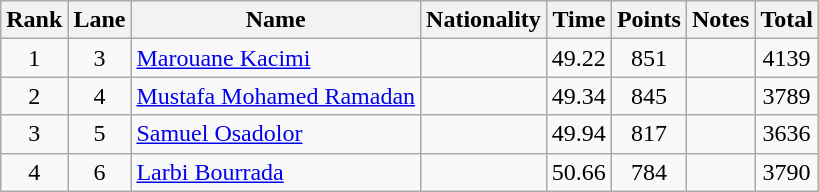<table class="wikitable sortable" style="text-align:center">
<tr>
<th>Rank</th>
<th>Lane</th>
<th>Name</th>
<th>Nationality</th>
<th>Time</th>
<th>Points</th>
<th>Notes</th>
<th>Total</th>
</tr>
<tr>
<td>1</td>
<td>3</td>
<td align="left"><a href='#'>Marouane Kacimi</a></td>
<td align=left></td>
<td>49.22</td>
<td>851</td>
<td></td>
<td>4139</td>
</tr>
<tr>
<td>2</td>
<td>4</td>
<td align="left"><a href='#'>Mustafa Mohamed Ramadan</a></td>
<td align=left></td>
<td>49.34</td>
<td>845</td>
<td></td>
<td>3789</td>
</tr>
<tr>
<td>3</td>
<td>5</td>
<td align="left"><a href='#'>Samuel Osadolor</a></td>
<td align=left></td>
<td>49.94</td>
<td>817</td>
<td></td>
<td>3636</td>
</tr>
<tr>
<td>4</td>
<td>6</td>
<td align="left"><a href='#'>Larbi Bourrada</a></td>
<td align=left></td>
<td>50.66</td>
<td>784</td>
<td></td>
<td>3790</td>
</tr>
</table>
